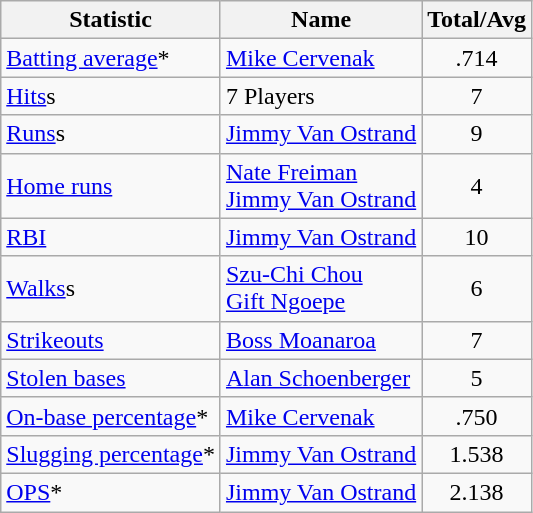<table class=wikitable>
<tr>
<th>Statistic</th>
<th>Name</th>
<th>Total/Avg</th>
</tr>
<tr>
<td><a href='#'>Batting average</a>*</td>
<td> <a href='#'>Mike Cervenak</a></td>
<td align=center>.714</td>
</tr>
<tr>
<td><a href='#'>Hits</a>s</td>
<td>7 Players</td>
<td align=center>7</td>
</tr>
<tr>
<td><a href='#'>Runs</a>s</td>
<td> <a href='#'>Jimmy Van Ostrand</a></td>
<td align=center>9</td>
</tr>
<tr>
<td><a href='#'>Home runs</a></td>
<td> <a href='#'>Nate Freiman</a><br> <a href='#'>Jimmy Van Ostrand</a></td>
<td align=center>4</td>
</tr>
<tr>
<td><a href='#'>RBI</a></td>
<td> <a href='#'>Jimmy Van Ostrand</a></td>
<td align=center>10</td>
</tr>
<tr>
<td><a href='#'>Walks</a>s</td>
<td> <a href='#'>Szu-Chi Chou</a><br> <a href='#'>Gift Ngoepe</a></td>
<td align=center>6</td>
</tr>
<tr>
<td><a href='#'>Strikeouts</a></td>
<td> <a href='#'>Boss Moanaroa</a></td>
<td align=center>7</td>
</tr>
<tr>
<td><a href='#'>Stolen bases</a></td>
<td> <a href='#'>Alan Schoenberger</a></td>
<td align=center>5</td>
</tr>
<tr>
<td><a href='#'>On-base percentage</a>*</td>
<td> <a href='#'>Mike Cervenak</a></td>
<td align=center>.750</td>
</tr>
<tr>
<td><a href='#'>Slugging percentage</a>*</td>
<td> <a href='#'>Jimmy Van Ostrand</a></td>
<td align=center>1.538</td>
</tr>
<tr>
<td><a href='#'>OPS</a>*</td>
<td> <a href='#'>Jimmy Van Ostrand</a></td>
<td align=center>2.138</td>
</tr>
</table>
